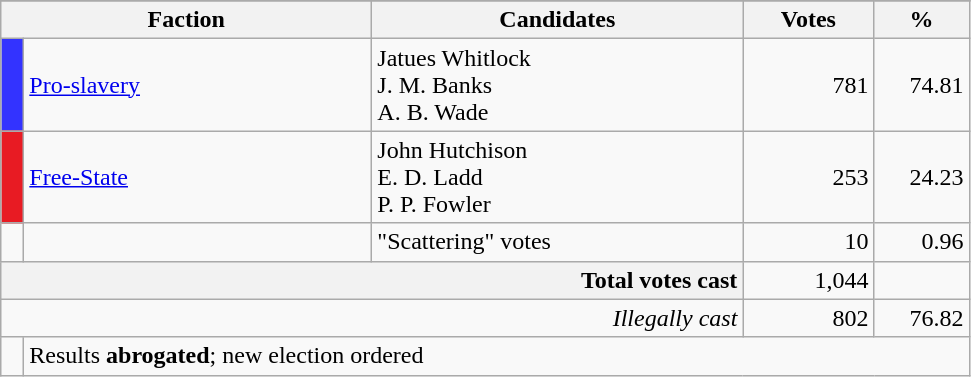<table class="wikitable plainrowheaders" style="text-align:center;">
<tr>
</tr>
<tr>
<th scope="col" colspan="2" style="width: 15em">Faction</th>
<th scope="col" style="width: 15em">Candidates</th>
<th scope="col" style="width: 5em">Votes</th>
<th scope="col" style="width: 3.5em">%</th>
</tr>
<tr>
<td style="width: 0.5em; background-color:#3333FF"></td>
<td style="text-align: left"><a href='#'>Pro-slavery</a></td>
<td style="text-align: left">Jatues Whitlock<br>J. M. Banks<br>A. B. Wade</td>
<td style="text-align: right; margin-right: 0.5em">781</td>
<td style="text-align: right; margin-right: 0.5em">74.81</td>
</tr>
<tr>
<td style="width: 0.5em; background-color:#E81B23"></td>
<td style="text-align: left"><a href='#'>Free-State</a></td>
<td style="text-align: left">John Hutchison<br>E. D. Ladd<br>P. P. Fowler</td>
<td style="text-align: right; margin-right: 0.5em">253</td>
<td style="text-align: right; margin-right: 0.5em">24.23</td>
</tr>
<tr>
<td style="width: 0.5em"></td>
<td style="text-align: left"></td>
<td style="text-align: left">"Scattering" votes</td>
<td style="text-align: right; margin-right: 0.5em">10</td>
<td style="text-align: right; margin-right: 0.5em">0.96</td>
</tr>
<tr>
<th colspan="3" style="text-align:right;">Total votes cast</th>
<td style="text-align:right;">1,044</td>
<td style="text-align:right;"></td>
</tr>
<tr>
<td colspan="3" style="text-align:right;"><em>Illegally cast</em></td>
<td style="text-align:right;">802</td>
<td style="text-align:right;">76.82</td>
</tr>
<tr>
<td style="width: 0.5em;"></td>
<td colspan="4" style="text-align:left;">Results <strong>abrogated</strong>; new election ordered</td>
</tr>
</table>
